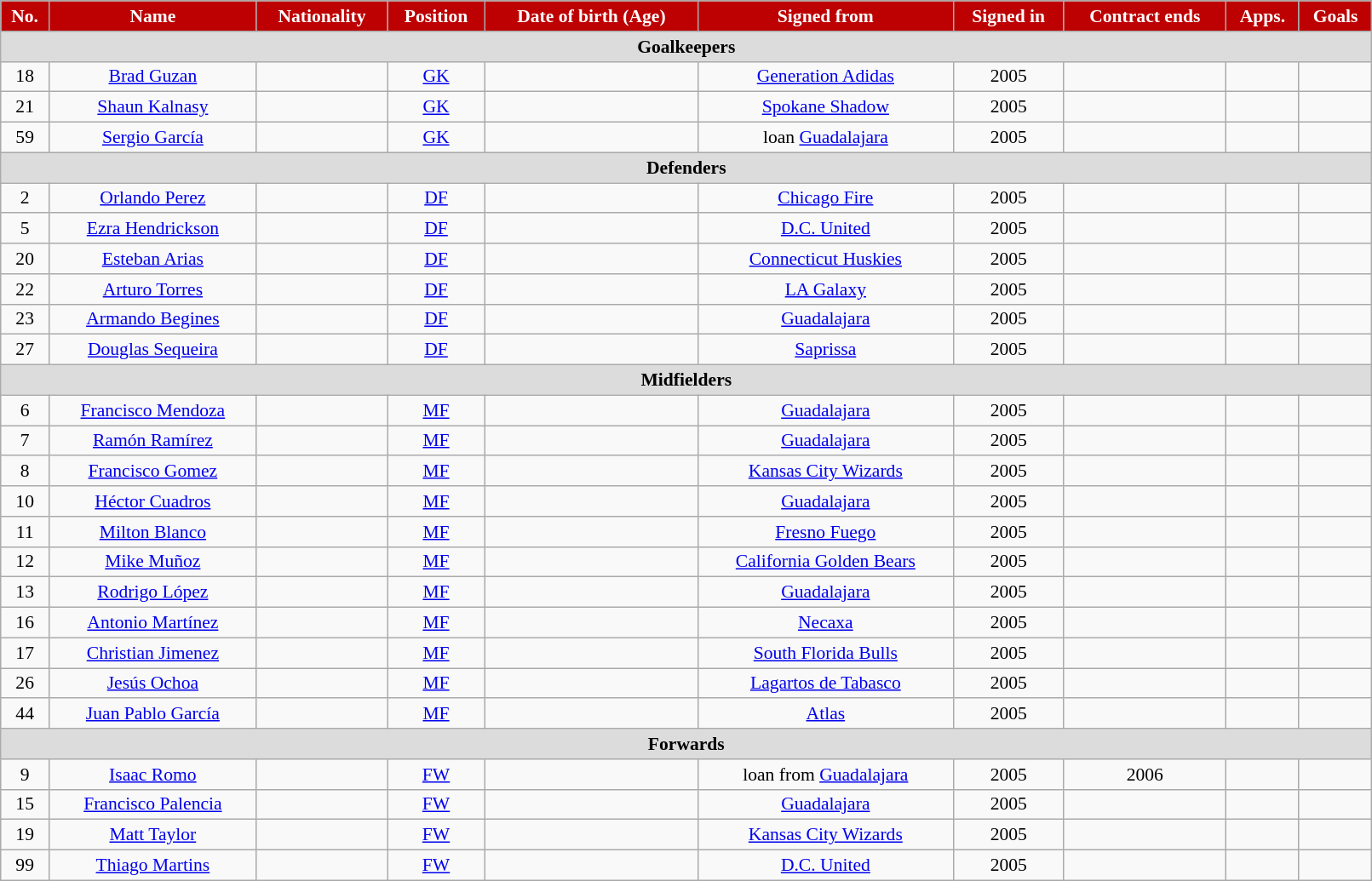<table class="wikitable"  style="text-align:center; font-size:90%; width:85%;">
<tr>
<th style="background:#BD0102; color:white; text-align:center;">No.</th>
<th style="background:#BD0102; color:white; text-align:center;">Name</th>
<th style="background:#BD0102; color:white; text-align:center;">Nationality</th>
<th style="background:#BD0102; color:white; text-align:center;">Position</th>
<th style="background:#BD0102; color:white; text-align:center;">Date of birth (Age)</th>
<th style="background:#BD0102; color:white; text-align:center;">Signed from</th>
<th style="background:#BD0102; color:white; text-align:center;">Signed in</th>
<th style="background:#BD0102; color:white; text-align:center;">Contract ends</th>
<th style="background:#BD0102; color:white; text-align:center;">Apps.</th>
<th style="background:#BD0102; color:white; text-align:center;">Goals</th>
</tr>
<tr>
<th colspan="11"  style="background:#dcdcdc; text-align:center;">Goalkeepers</th>
</tr>
<tr>
<td>18</td>
<td><a href='#'>Brad Guzan</a></td>
<td></td>
<td><a href='#'>GK</a></td>
<td></td>
<td><a href='#'>Generation Adidas</a></td>
<td>2005</td>
<td></td>
<td></td>
<td></td>
</tr>
<tr>
<td>21</td>
<td><a href='#'>Shaun Kalnasy</a></td>
<td></td>
<td><a href='#'>GK</a></td>
<td></td>
<td><a href='#'>Spokane Shadow</a></td>
<td>2005</td>
<td></td>
<td></td>
<td></td>
</tr>
<tr>
<td>59</td>
<td><a href='#'>Sergio García</a></td>
<td></td>
<td><a href='#'>GK</a></td>
<td></td>
<td>loan  <a href='#'>Guadalajara</a></td>
<td>2005</td>
<td></td>
<td></td>
<td></td>
</tr>
<tr>
<th colspan="11"  style="background:#dcdcdc; text-align:center;">Defenders</th>
</tr>
<tr>
<td>2</td>
<td><a href='#'>Orlando Perez</a></td>
<td></td>
<td><a href='#'>DF</a></td>
<td></td>
<td><a href='#'>Chicago Fire</a></td>
<td>2005</td>
<td></td>
<td></td>
<td></td>
</tr>
<tr>
<td>5</td>
<td><a href='#'>Ezra Hendrickson</a></td>
<td></td>
<td><a href='#'>DF</a></td>
<td></td>
<td><a href='#'>D.C. United</a></td>
<td>2005</td>
<td></td>
<td></td>
<td></td>
</tr>
<tr>
<td>20</td>
<td><a href='#'>Esteban Arias</a></td>
<td></td>
<td><a href='#'>DF</a></td>
<td></td>
<td><a href='#'>Connecticut Huskies</a></td>
<td>2005</td>
<td></td>
<td></td>
<td></td>
</tr>
<tr>
<td>22</td>
<td><a href='#'>Arturo Torres</a></td>
<td></td>
<td><a href='#'>DF</a></td>
<td></td>
<td><a href='#'>LA Galaxy</a></td>
<td>2005</td>
<td></td>
<td></td>
<td></td>
</tr>
<tr>
<td>23</td>
<td><a href='#'>Armando Begines</a></td>
<td></td>
<td><a href='#'>DF</a></td>
<td></td>
<td> <a href='#'>Guadalajara</a></td>
<td>2005</td>
<td></td>
<td></td>
<td></td>
</tr>
<tr>
<td>27</td>
<td><a href='#'>Douglas Sequeira</a></td>
<td></td>
<td><a href='#'>DF</a></td>
<td></td>
<td> <a href='#'>Saprissa</a></td>
<td>2005</td>
<td></td>
<td></td>
<td></td>
</tr>
<tr>
<th colspan="11"  style="background:#dcdcdc; text-align:center;">Midfielders</th>
</tr>
<tr>
<td>6</td>
<td><a href='#'>Francisco Mendoza</a></td>
<td></td>
<td><a href='#'>MF</a></td>
<td></td>
<td> <a href='#'>Guadalajara</a></td>
<td>2005</td>
<td></td>
<td></td>
<td></td>
</tr>
<tr>
<td>7</td>
<td><a href='#'>Ramón Ramírez</a></td>
<td></td>
<td><a href='#'>MF</a></td>
<td></td>
<td> <a href='#'>Guadalajara</a></td>
<td>2005</td>
<td></td>
<td></td>
<td></td>
</tr>
<tr>
<td>8</td>
<td><a href='#'>Francisco Gomez</a></td>
<td></td>
<td><a href='#'>MF</a></td>
<td></td>
<td><a href='#'>Kansas City Wizards</a></td>
<td>2005</td>
<td></td>
<td></td>
<td></td>
</tr>
<tr>
<td>10</td>
<td><a href='#'>Héctor Cuadros</a></td>
<td></td>
<td><a href='#'>MF</a></td>
<td></td>
<td> <a href='#'>Guadalajara</a></td>
<td>2005</td>
<td></td>
<td></td>
<td></td>
</tr>
<tr>
<td>11</td>
<td><a href='#'>Milton Blanco</a></td>
<td></td>
<td><a href='#'>MF</a></td>
<td></td>
<td><a href='#'>Fresno Fuego</a></td>
<td>2005</td>
<td></td>
<td></td>
<td></td>
</tr>
<tr>
<td>12</td>
<td><a href='#'>Mike Muñoz</a></td>
<td></td>
<td><a href='#'>MF</a></td>
<td></td>
<td><a href='#'>California Golden Bears</a></td>
<td>2005</td>
<td></td>
<td></td>
<td></td>
</tr>
<tr>
<td>13</td>
<td><a href='#'>Rodrigo López</a></td>
<td></td>
<td><a href='#'>MF</a></td>
<td></td>
<td> <a href='#'>Guadalajara</a></td>
<td>2005</td>
<td></td>
<td></td>
<td></td>
</tr>
<tr>
<td>16</td>
<td><a href='#'>Antonio Martínez</a></td>
<td></td>
<td><a href='#'>MF</a></td>
<td></td>
<td> <a href='#'>Necaxa</a></td>
<td>2005</td>
<td></td>
<td></td>
<td></td>
</tr>
<tr>
<td>17</td>
<td><a href='#'>Christian Jimenez</a></td>
<td></td>
<td><a href='#'>MF</a></td>
<td></td>
<td><a href='#'>South Florida Bulls</a></td>
<td>2005</td>
<td></td>
<td></td>
<td></td>
</tr>
<tr>
<td>26</td>
<td><a href='#'>Jesús Ochoa</a></td>
<td></td>
<td><a href='#'>MF</a></td>
<td></td>
<td> <a href='#'>Lagartos de Tabasco</a></td>
<td>2005</td>
<td></td>
<td></td>
<td></td>
</tr>
<tr>
<td>44</td>
<td><a href='#'>Juan Pablo García</a></td>
<td></td>
<td><a href='#'>MF</a></td>
<td></td>
<td> <a href='#'>Atlas</a></td>
<td>2005</td>
<td></td>
<td></td>
<td></td>
</tr>
<tr>
<th colspan="11"  style="background:#dcdcdc; text-align:center;">Forwards</th>
</tr>
<tr>
<td>9</td>
<td><a href='#'>Isaac Romo</a></td>
<td></td>
<td><a href='#'>FW</a></td>
<td></td>
<td>loan from  <a href='#'>Guadalajara</a></td>
<td>2005</td>
<td>2006</td>
<td></td>
<td></td>
</tr>
<tr>
<td>15</td>
<td><a href='#'>Francisco Palencia</a></td>
<td></td>
<td><a href='#'>FW</a></td>
<td></td>
<td> <a href='#'>Guadalajara</a></td>
<td>2005</td>
<td></td>
<td></td>
<td></td>
</tr>
<tr>
<td>19</td>
<td><a href='#'>Matt Taylor</a></td>
<td></td>
<td><a href='#'>FW</a></td>
<td></td>
<td><a href='#'>Kansas City Wizards</a></td>
<td>2005</td>
<td></td>
<td></td>
<td></td>
</tr>
<tr>
<td>99</td>
<td><a href='#'>Thiago Martins</a></td>
<td></td>
<td><a href='#'>FW</a></td>
<td></td>
<td><a href='#'>D.C. United</a></td>
<td>2005</td>
<td></td>
<td></td>
<td></td>
</tr>
</table>
